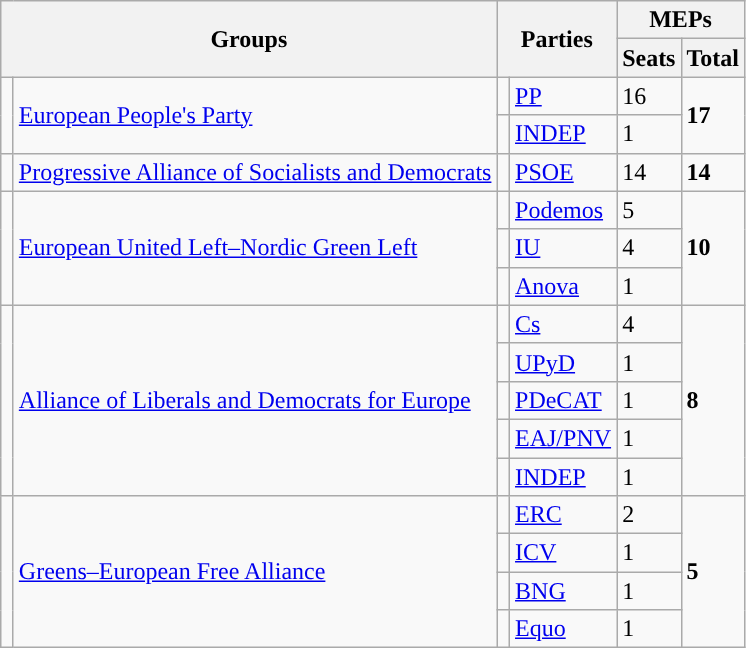<table class="wikitable" style="text-align:left;">
<tr>
<th rowspan="2" colspan="2">Groups</th>
<th rowspan="2" colspan="2">Parties</th>
<th colspan="2">MEPs</th>
</tr>
<tr>
<th>Seats</th>
<th>Total</th>
</tr>
<tr>
<td rowspan="2" width="1"></td>
<td rowspan="2"><a href='#'>European People's Party</a></td>
<td width="1" style="color:inherit;background:"></td>
<td><a href='#'>PP</a></td>
<td>16</td>
<td rowspan="2"><strong>17</strong></td>
</tr>
<tr>
<td style="color:inherit;background:"></td>
<td><a href='#'>INDEP</a></td>
<td>1</td>
</tr>
<tr>
<td style="color:inherit;background:"></td>
<td><a href='#'>Progressive Alliance of Socialists and Democrats</a></td>
<td style="color:inherit;background:"></td>
<td><a href='#'>PSOE</a></td>
<td>14</td>
<td><strong>14</strong></td>
</tr>
<tr>
<td rowspan="3" style="color:inherit;background:"></td>
<td rowspan="3"><a href='#'>European United Left–Nordic Green Left</a></td>
<td style="color:inherit;background:"></td>
<td><a href='#'>Podemos</a></td>
<td>5</td>
<td rowspan="3"><strong>10</strong></td>
</tr>
<tr>
<td style="color:inherit;background:"></td>
<td><a href='#'>IU</a></td>
<td>4</td>
</tr>
<tr>
<td style="color:inherit;background:"></td>
<td><a href='#'>Anova</a></td>
<td>1</td>
</tr>
<tr>
<td rowspan="5" style="color:inherit;background:"></td>
<td rowspan="5"><a href='#'>Alliance of Liberals and Democrats for Europe</a></td>
<td style="color:inherit;background:"></td>
<td><a href='#'>Cs</a></td>
<td>4</td>
<td rowspan="5"><strong>8</strong></td>
</tr>
<tr>
<td style="color:inherit;background:"></td>
<td><a href='#'>UPyD</a></td>
<td>1</td>
</tr>
<tr>
<td style="color:inherit;background:"></td>
<td><a href='#'>PDeCAT</a></td>
<td>1</td>
</tr>
<tr>
<td style="color:inherit;background:"></td>
<td><a href='#'>EAJ/PNV</a></td>
<td>1</td>
</tr>
<tr>
<td style="color:inherit;background:"></td>
<td><a href='#'>INDEP</a></td>
<td>1</td>
</tr>
<tr>
<td rowspan="4" style="color:inherit;background:"></td>
<td rowspan="4"><a href='#'>Greens–European Free Alliance</a></td>
<td style="color:inherit;background:"></td>
<td><a href='#'>ERC</a></td>
<td>2</td>
<td rowspan="4"><strong>5</strong></td>
</tr>
<tr>
<td style="color:inherit;background:"></td>
<td><a href='#'>ICV</a></td>
<td>1</td>
</tr>
<tr>
<td style="color:inherit;background:"></td>
<td><a href='#'>BNG</a></td>
<td>1</td>
</tr>
<tr>
<td style="color:inherit;background:"></td>
<td><a href='#'>Equo</a></td>
<td>1</td>
</tr>
</table>
